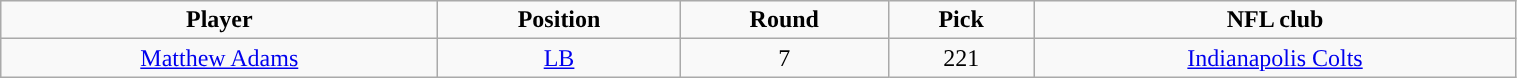<table class="wikitable" width="80%">
<tr align="center">
<td><strong>Player</strong></td>
<td><strong>Position</strong></td>
<td><strong>Round</strong></td>
<td><strong>Pick</strong></td>
<td><strong>NFL club</strong></td>
</tr>
<tr align="center" bgcolor="">
<td><a href='#'>Matthew Adams</a></td>
<td><a href='#'>LB</a></td>
<td>7</td>
<td>221</td>
<td><a href='#'>Indianapolis Colts</a></td>
</tr>
</table>
